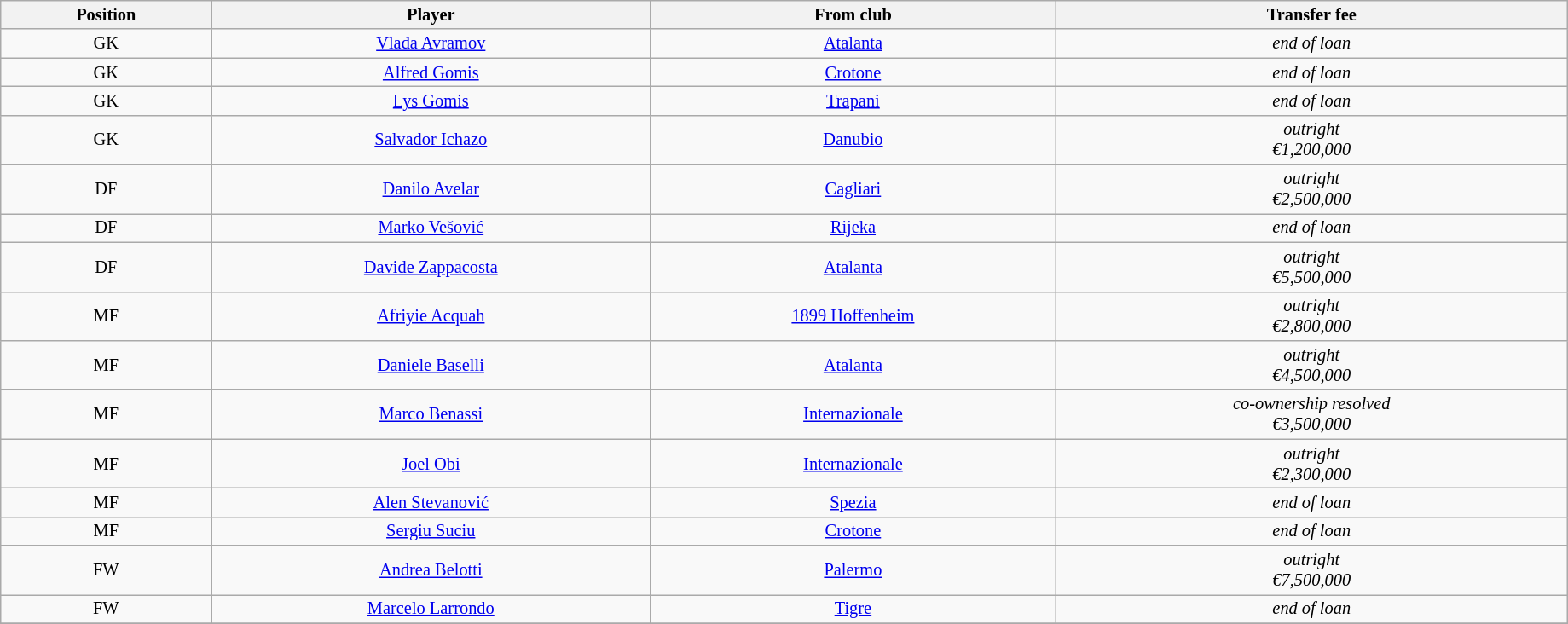<table class="wikitable sortable" style="width:97%; text-align:center; font-size:85%; text-align:centre;">
<tr>
<th>Position</th>
<th>Player</th>
<th>From club</th>
<th>Transfer fee</th>
</tr>
<tr>
<td>GK</td>
<td><a href='#'>Vlada Avramov</a></td>
<td><a href='#'>Atalanta</a></td>
<td><em>end of loan</em></td>
</tr>
<tr>
<td>GK</td>
<td><a href='#'>Alfred Gomis</a></td>
<td><a href='#'>Crotone</a></td>
<td><em>end of loan</em></td>
</tr>
<tr>
<td>GK</td>
<td><a href='#'>Lys Gomis</a></td>
<td><a href='#'>Trapani</a></td>
<td><em>end of loan</em></td>
</tr>
<tr>
<td>GK</td>
<td><a href='#'>Salvador Ichazo</a></td>
<td><a href='#'>Danubio</a></td>
<td><em>outright</em><br><em>€1,200,000</em></td>
</tr>
<tr>
<td>DF</td>
<td><a href='#'>Danilo Avelar</a></td>
<td><a href='#'>Cagliari</a></td>
<td><em>outright</em><br><em>€2,500,000</em></td>
</tr>
<tr>
<td>DF</td>
<td><a href='#'>Marko Vešović</a></td>
<td><a href='#'>Rijeka</a></td>
<td><em>end of loan</em></td>
</tr>
<tr>
<td>DF</td>
<td><a href='#'>Davide Zappacosta</a></td>
<td><a href='#'>Atalanta</a></td>
<td><em>outright</em><br><em>€5,500,000</em></td>
</tr>
<tr>
<td>MF</td>
<td><a href='#'>Afriyie Acquah</a></td>
<td><a href='#'>1899 Hoffenheim</a></td>
<td><em>outright</em><br><em>€2,800,000</em></td>
</tr>
<tr>
<td>MF</td>
<td><a href='#'>Daniele Baselli</a></td>
<td><a href='#'>Atalanta</a></td>
<td><em>outright</em><br><em>€4,500,000</em></td>
</tr>
<tr>
<td>MF</td>
<td><a href='#'>Marco Benassi</a></td>
<td><a href='#'>Internazionale</a></td>
<td><em>co-ownership resolved</em><br><em>€3,500,000</em></td>
</tr>
<tr>
<td>MF</td>
<td><a href='#'>Joel Obi</a></td>
<td><a href='#'>Internazionale</a></td>
<td><em>outright</em><br><em>€2,300,000</em></td>
</tr>
<tr>
<td>MF</td>
<td><a href='#'>Alen Stevanović</a></td>
<td><a href='#'>Spezia</a></td>
<td><em>end of loan</em></td>
</tr>
<tr>
<td>MF</td>
<td><a href='#'>Sergiu Suciu</a></td>
<td><a href='#'>Crotone</a></td>
<td><em>end of loan</em></td>
</tr>
<tr>
<td>FW</td>
<td><a href='#'>Andrea Belotti</a></td>
<td><a href='#'>Palermo</a></td>
<td><em>outright</em><br><em>€7,500,000</em></td>
</tr>
<tr>
<td>FW</td>
<td><a href='#'>Marcelo Larrondo</a></td>
<td><a href='#'>Tigre</a></td>
<td><em>end of loan</em></td>
</tr>
<tr>
</tr>
</table>
